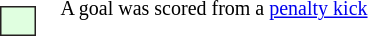<table style="font-size: smaller;">
<tr>
<td><br><table style="padding:0 .6em; height:1.5em; background:#e0ffe0; border:solid 1px #242020; width:1.5em; margin:.25em .9em .25em .25em; vertical-align:top;">
<tr>
<td></td>
</tr>
</table>
</td>
<td>A goal was scored from a <a href='#'>penalty kick</a></td>
</tr>
</table>
